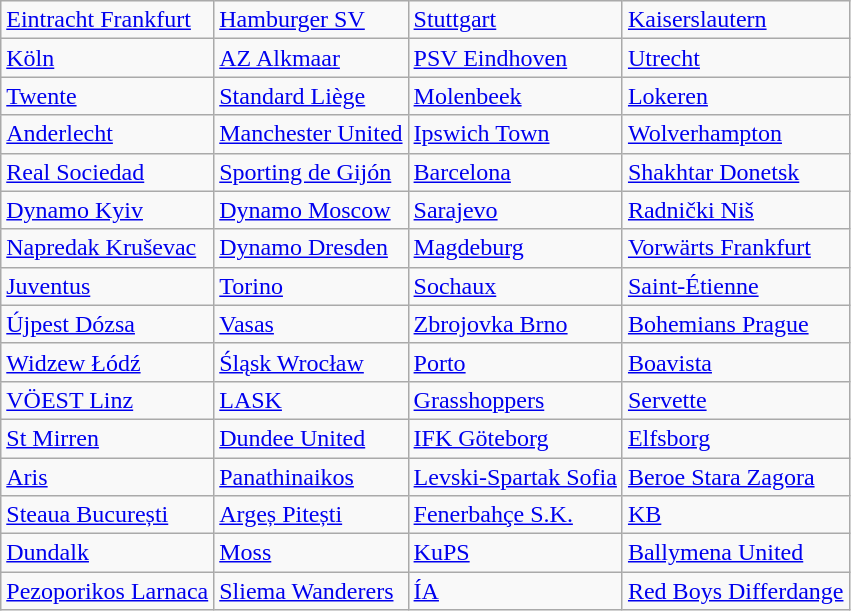<table class="wikitable">
<tr>
<td> <a href='#'>Eintracht Frankfurt</a> </td>
<td> <a href='#'>Hamburger SV</a> </td>
<td> <a href='#'>Stuttgart</a> </td>
<td> <a href='#'>Kaiserslautern</a> </td>
</tr>
<tr>
<td> <a href='#'>Köln</a> </td>
<td> <a href='#'>AZ Alkmaar</a> </td>
<td> <a href='#'>PSV Eindhoven</a> </td>
<td> <a href='#'>Utrecht</a> </td>
</tr>
<tr>
<td> <a href='#'>Twente</a> </td>
<td> <a href='#'>Standard Liège</a> </td>
<td> <a href='#'>Molenbeek</a> </td>
<td> <a href='#'>Lokeren</a> </td>
</tr>
<tr>
<td> <a href='#'>Anderlecht</a> </td>
<td> <a href='#'>Manchester United</a> </td>
<td> <a href='#'>Ipswich Town</a> </td>
<td> <a href='#'>Wolverhampton</a> </td>
</tr>
<tr>
<td> <a href='#'>Real Sociedad</a> </td>
<td> <a href='#'>Sporting de Gijón</a> </td>
<td> <a href='#'>Barcelona</a> </td>
<td> <a href='#'>Shakhtar Donetsk</a> </td>
</tr>
<tr>
<td> <a href='#'>Dynamo Kyiv</a> </td>
<td> <a href='#'>Dynamo Moscow</a> </td>
<td> <a href='#'>Sarajevo</a> </td>
<td> <a href='#'>Radnički Niš</a> </td>
</tr>
<tr>
<td> <a href='#'>Napredak Kruševac</a> </td>
<td> <a href='#'>Dynamo Dresden</a> </td>
<td> <a href='#'>Magdeburg</a> </td>
<td> <a href='#'>Vorwärts Frankfurt</a> </td>
</tr>
<tr>
<td> <a href='#'>Juventus</a> </td>
<td> <a href='#'>Torino</a> </td>
<td> <a href='#'>Sochaux</a> </td>
<td> <a href='#'>Saint-Étienne</a> </td>
</tr>
<tr>
<td> <a href='#'>Újpest Dózsa</a> </td>
<td> <a href='#'>Vasas</a> </td>
<td> <a href='#'>Zbrojovka Brno</a> </td>
<td> <a href='#'>Bohemians Prague</a> </td>
</tr>
<tr>
<td> <a href='#'>Widzew Łódź</a> </td>
<td> <a href='#'>Śląsk Wrocław</a> </td>
<td> <a href='#'>Porto</a> </td>
<td> <a href='#'>Boavista</a> </td>
</tr>
<tr>
<td> <a href='#'>VÖEST Linz</a> </td>
<td> <a href='#'>LASK</a> </td>
<td> <a href='#'>Grasshoppers</a> </td>
<td> <a href='#'>Servette</a> </td>
</tr>
<tr>
<td> <a href='#'>St Mirren</a> </td>
<td> <a href='#'>Dundee United</a> </td>
<td> <a href='#'>IFK Göteborg</a> </td>
<td> <a href='#'>Elfsborg</a> </td>
</tr>
<tr>
<td> <a href='#'>Aris</a> </td>
<td> <a href='#'>Panathinaikos</a> </td>
<td> <a href='#'>Levski-Spartak Sofia</a> </td>
<td> <a href='#'>Beroe Stara Zagora</a> </td>
</tr>
<tr>
<td> <a href='#'>Steaua București</a> </td>
<td> <a href='#'>Argeș Pitești</a> </td>
<td> <a href='#'>Fenerbahçe S.K.</a> </td>
<td> <a href='#'>KB</a> </td>
</tr>
<tr>
<td> <a href='#'>Dundalk</a> </td>
<td> <a href='#'>Moss</a> </td>
<td> <a href='#'>KuPS</a> </td>
<td> <a href='#'>Ballymena United</a> </td>
</tr>
<tr>
<td> <a href='#'>Pezoporikos Larnaca</a> </td>
<td> <a href='#'>Sliema Wanderers</a> </td>
<td> <a href='#'>ÍA</a> </td>
<td> <a href='#'>Red Boys Differdange</a> </td>
</tr>
</table>
